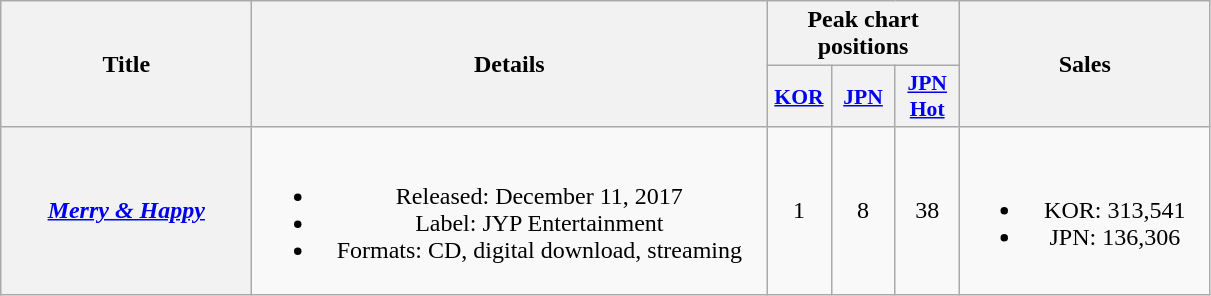<table class="wikitable plainrowheaders" style="text-align:center;">
<tr>
<th scope="col" rowspan=2 style="width:10em;">Title</th>
<th scope="col" rowspan=2 style="width:21em;">Details</th>
<th scope="col" colspan=3>Peak chart positions</th>
<th scope="col" rowspan=2 style="width:10em;">Sales</th>
</tr>
<tr>
<th scope="col" style="width:2.5em;font-size:90%;"><a href='#'>KOR</a><br></th>
<th scope="col" style="width:2.5em;font-size:90%;"><a href='#'>JPN</a><br></th>
<th scope="col" style="width:2.5em;font-size:90%;"><a href='#'>JPN Hot</a><br></th>
</tr>
<tr>
<th scope=row><em><a href='#'>Merry & Happy</a></em></th>
<td><br><ul><li>Released: December 11, 2017</li><li>Label: JYP Entertainment</li><li>Formats: CD, digital download, streaming</li></ul></td>
<td>1</td>
<td>8</td>
<td>38</td>
<td><br><ul><li>KOR: 313,541</li><li>JPN: 136,306</li></ul></td>
</tr>
</table>
